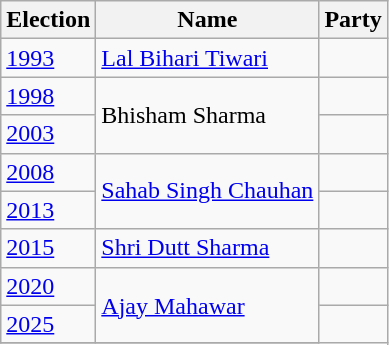<table class="wikitable sortable">
<tr>
<th>Election</th>
<th>Name</th>
<th colspan=2>Party</th>
</tr>
<tr>
<td><a href='#'>1993</a></td>
<td><a href='#'>Lal Bihari Tiwari</a></td>
<td></td>
</tr>
<tr>
<td><a href='#'>1998</a></td>
<td rowspan="2">Bhisham Sharma</td>
<td></td>
</tr>
<tr>
<td><a href='#'>2003</a></td>
</tr>
<tr>
<td><a href='#'>2008</a></td>
<td rowspan="2"><a href='#'>Sahab Singh Chauhan</a></td>
<td></td>
</tr>
<tr>
<td><a href='#'>2013</a></td>
</tr>
<tr>
<td><a href='#'>2015</a></td>
<td><a href='#'>Shri Dutt Sharma</a></td>
<td></td>
</tr>
<tr>
<td><a href='#'>2020</a></td>
<td rowspan =2><a href='#'>Ajay Mahawar</a></td>
<td></td>
</tr>
<tr>
<td><a href='#'>2025</a></td>
</tr>
<tr>
</tr>
</table>
